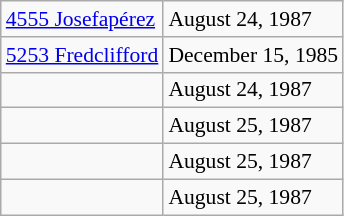<table class="wikitable floatright" style="font-size: 0.9em;">
<tr>
<td><a href='#'>4555 Josefapérez</a></td>
<td>August 24, 1987</td>
</tr>
<tr>
<td><a href='#'>5253 Fredclifford</a></td>
<td>December 15, 1985</td>
</tr>
<tr>
<td></td>
<td>August 24, 1987</td>
</tr>
<tr>
<td></td>
<td>August 25, 1987</td>
</tr>
<tr>
<td></td>
<td>August 25, 1987</td>
</tr>
<tr>
<td></td>
<td>August 25, 1987</td>
</tr>
</table>
